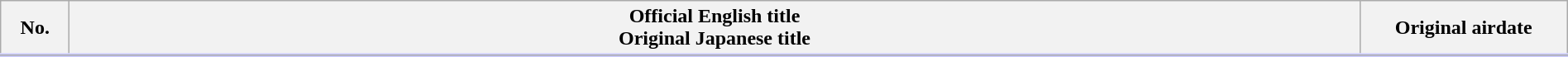<table class="wikitable" style="width:100%; margin:auto; background:#FFF;">
<tr style="border-bottom: 3px solid #CCF;">
<th style="width:3em;">No.</th>
<th>Official English title<br>Original Japanese title</th>
<th style="width:10em;">Original airdate</th>
</tr>
<tr>
</tr>
</table>
